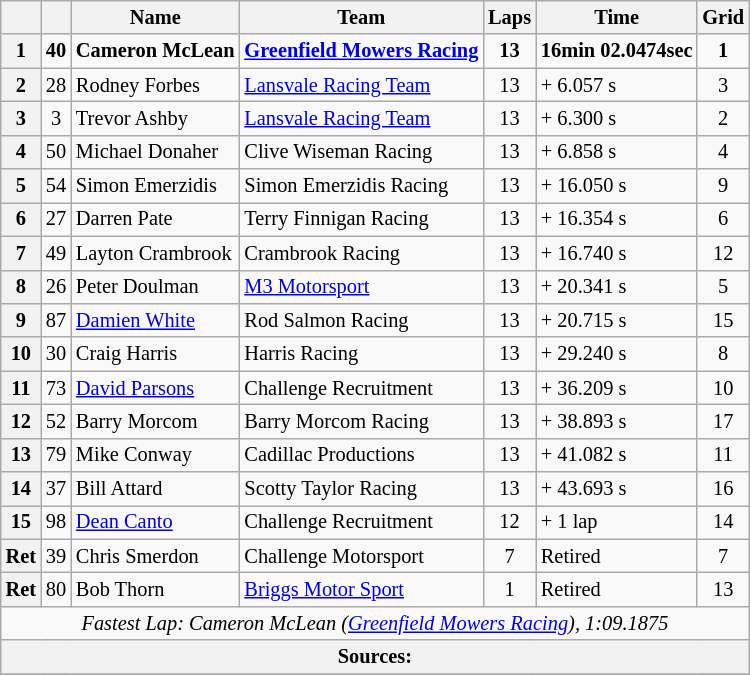<table class="wikitable" style="font-size: 85%">
<tr>
<th></th>
<th></th>
<th>Name</th>
<th>Team</th>
<th>Laps</th>
<th>Time</th>
<th>Grid</th>
</tr>
<tr>
<th>1</th>
<td align="center"><strong>40</strong></td>
<td> <strong>Cameron McLean</strong></td>
<td><strong><a href='#'>Greenfield Mowers Racing</a></strong></td>
<td align="center"><strong>13</strong></td>
<td><strong>16min 02.0474sec</strong></td>
<td align="center"><strong>1</strong></td>
</tr>
<tr>
<th>2</th>
<td align="center">28</td>
<td> Rodney Forbes</td>
<td><a href='#'>Lansvale Racing Team</a></td>
<td align="center">13</td>
<td>+ 6.057 s</td>
<td align="center">3</td>
</tr>
<tr>
<th>3</th>
<td align="center">3</td>
<td> Trevor Ashby</td>
<td><a href='#'>Lansvale Racing Team</a></td>
<td align="center">13</td>
<td>+ 6.300 s</td>
<td align="center">2</td>
</tr>
<tr>
<th>4</th>
<td align="center">50</td>
<td> Michael Donaher</td>
<td>Clive Wiseman Racing</td>
<td align="center">13</td>
<td>+ 6.858 s</td>
<td align="center">4</td>
</tr>
<tr>
<th>5</th>
<td align="center">54</td>
<td> Simon Emerzidis</td>
<td>Simon Emerzidis Racing</td>
<td align="center">13</td>
<td>+ 16.050 s</td>
<td align="center">9</td>
</tr>
<tr>
<th>6</th>
<td align="center">27</td>
<td> Darren Pate</td>
<td>Terry Finnigan Racing</td>
<td align="center">13</td>
<td>+ 16.354 s</td>
<td align="center">6</td>
</tr>
<tr>
<th>7</th>
<td align="center">49</td>
<td> Layton Crambrook</td>
<td>Crambrook Racing</td>
<td align="center">13</td>
<td>+ 16.740 s</td>
<td align="center">12</td>
</tr>
<tr>
<th>8</th>
<td align="center">26</td>
<td> Peter Doulman</td>
<td><a href='#'>M3 Motorsport</a></td>
<td align="center">13</td>
<td>+ 20.341 s</td>
<td align="center">5</td>
</tr>
<tr>
<th>9</th>
<td align="center">87</td>
<td> <a href='#'>Damien White</a></td>
<td>Rod Salmon Racing</td>
<td align="center">13</td>
<td>+ 20.715 s</td>
<td align="center">15</td>
</tr>
<tr>
<th>10</th>
<td align="center">30</td>
<td> Craig Harris</td>
<td>Harris Racing</td>
<td align="center">13</td>
<td>+ 29.240 s</td>
<td align="center">8</td>
</tr>
<tr>
<th>11</th>
<td align="center">73</td>
<td> <a href='#'>David Parsons</a></td>
<td>Challenge Recruitment</td>
<td align="center">13</td>
<td>+ 36.209 s</td>
<td align="center">10</td>
</tr>
<tr>
<th>12</th>
<td align="center">52</td>
<td> Barry Morcom</td>
<td>Barry Morcom Racing</td>
<td align="center">13</td>
<td>+ 38.893 s</td>
<td align="center">17</td>
</tr>
<tr>
<th>13</th>
<td align="center">79</td>
<td> Mike Conway</td>
<td>Cadillac Productions</td>
<td align="center">13</td>
<td>+ 41.082 s</td>
<td align="center">11</td>
</tr>
<tr>
<th>14</th>
<td align="center">37</td>
<td> Bill Attard</td>
<td>Scotty Taylor Racing</td>
<td align="center">13</td>
<td>+ 43.693 s</td>
<td align="center">16</td>
</tr>
<tr>
<th>15</th>
<td align="center">98</td>
<td> <a href='#'>Dean Canto</a></td>
<td>Challenge Recruitment</td>
<td align="center">12</td>
<td>+ 1 lap</td>
<td align="center">14</td>
</tr>
<tr>
<th>Ret</th>
<td align="center">39</td>
<td> Chris Smerdon</td>
<td>Challenge Motorsport</td>
<td align="center">7</td>
<td>Retired</td>
<td align="center">7</td>
</tr>
<tr>
<th>Ret</th>
<td align="center">80</td>
<td> Bob Thorn</td>
<td><a href='#'>Briggs Motor Sport</a></td>
<td align="center">1</td>
<td>Retired</td>
<td align="center">13</td>
</tr>
<tr>
<td colspan="7" align="center"><em>Fastest Lap: Cameron McLean (<a href='#'>Greenfield Mowers Racing</a>), 1:09.1875</em></td>
</tr>
<tr>
<th colspan="7">Sources:</th>
</tr>
<tr>
</tr>
</table>
